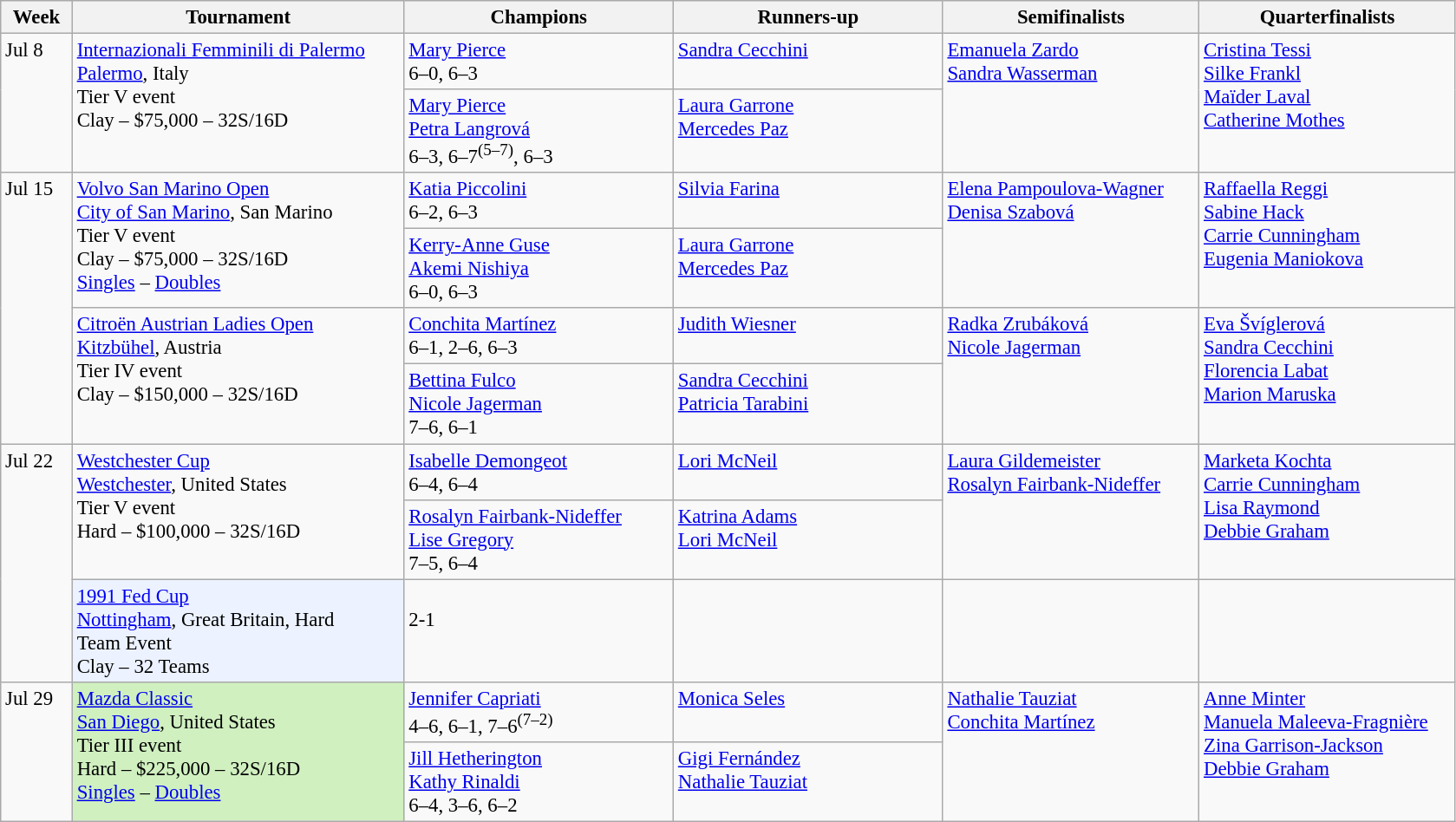<table class=wikitable style=font-size:95%>
<tr>
<th style="width:48px;">Week</th>
<th style="width:248px;">Tournament</th>
<th style="width:200px;">Champions</th>
<th style="width:200px;">Runners-up</th>
<th style="width:190px;">Semifinalists</th>
<th style="width:190px;">Quarterfinalists</th>
</tr>
<tr valign=top>
<td rowspan=2>Jul 8</td>
<td rowspan="2"><a href='#'>Internazionali Femminili di Palermo</a><br> <a href='#'>Palermo</a>, Italy<br>Tier V event <br> Clay – $75,000 – 32S/16D</td>
<td> <a href='#'>Mary Pierce</a><br>6–0, 6–3</td>
<td> <a href='#'>Sandra Cecchini</a></td>
<td rowspan=2> <a href='#'>Emanuela Zardo</a> <br>  <a href='#'>Sandra Wasserman</a></td>
<td rowspan=2> <a href='#'>Cristina Tessi</a> <br>  <a href='#'>Silke Frankl</a> <br>  <a href='#'>Maïder Laval</a> <br>  <a href='#'>Catherine Mothes</a></td>
</tr>
<tr valign=top>
<td> <a href='#'>Mary Pierce</a><br> <a href='#'>Petra Langrová</a><br>6–3, 6–7<sup>(5–7)</sup>, 6–3</td>
<td> <a href='#'>Laura Garrone</a><br> <a href='#'>Mercedes Paz</a></td>
</tr>
<tr valign=top>
<td rowspan=4>Jul 15</td>
<td rowspan="2"><a href='#'>Volvo San Marino Open</a><br> <a href='#'>City of San Marino</a>, San Marino<br>Tier V event <br> Clay – $75,000 – 32S/16D<br><a href='#'>Singles</a> – <a href='#'>Doubles</a></td>
<td> <a href='#'>Katia Piccolini</a><br>6–2, 6–3</td>
<td> <a href='#'>Silvia Farina</a></td>
<td rowspan=2> <a href='#'>Elena Pampoulova-Wagner</a> <br>  <a href='#'>Denisa Szabová</a></td>
<td rowspan=2> <a href='#'>Raffaella Reggi</a> <br>  <a href='#'>Sabine Hack</a> <br>  <a href='#'>Carrie Cunningham</a> <br>  <a href='#'>Eugenia Maniokova</a></td>
</tr>
<tr valign=top>
<td> <a href='#'>Kerry-Anne Guse</a><br> <a href='#'>Akemi Nishiya</a><br>6–0, 6–3</td>
<td> <a href='#'>Laura Garrone</a><br> <a href='#'>Mercedes Paz</a></td>
</tr>
<tr valign=top>
<td rowspan="2"><a href='#'>Citroën Austrian Ladies Open</a><br> <a href='#'>Kitzbühel</a>, Austria<br>Tier IV event <br> Clay – $150,000 – 32S/16D</td>
<td> <a href='#'>Conchita Martínez</a><br>6–1, 2–6, 6–3</td>
<td> <a href='#'>Judith Wiesner</a></td>
<td rowspan=2> <a href='#'>Radka Zrubáková</a> <br>  <a href='#'>Nicole Jagerman</a></td>
<td rowspan=2> <a href='#'>Eva Švíglerová</a> <br>  <a href='#'>Sandra Cecchini</a> <br>  <a href='#'>Florencia Labat</a> <br>  <a href='#'>Marion Maruska</a></td>
</tr>
<tr valign=top>
<td> <a href='#'>Bettina Fulco</a><br> <a href='#'>Nicole Jagerman</a><br>7–6, 6–1</td>
<td> <a href='#'>Sandra Cecchini</a><br> <a href='#'>Patricia Tarabini</a></td>
</tr>
<tr valign=top>
<td rowspan=3>Jul 22</td>
<td rowspan="2"><a href='#'>Westchester Cup</a><br> <a href='#'>Westchester</a>, United States<br>Tier V event <br> Hard – $100,000 – 32S/16D</td>
<td> <a href='#'>Isabelle Demongeot</a><br>6–4, 6–4</td>
<td> <a href='#'>Lori McNeil</a></td>
<td rowspan=2> <a href='#'>Laura Gildemeister</a> <br>  <a href='#'>Rosalyn Fairbank-Nideffer</a></td>
<td rowspan=2> <a href='#'>Marketa Kochta</a> <br>  <a href='#'>Carrie Cunningham</a> <br>  <a href='#'>Lisa Raymond</a> <br>  <a href='#'>Debbie Graham</a></td>
</tr>
<tr valign=top>
<td> <a href='#'>Rosalyn Fairbank-Nideffer</a><br> <a href='#'>Lise Gregory</a><br>7–5, 6–4</td>
<td> <a href='#'>Katrina Adams</a><br> <a href='#'>Lori McNeil</a></td>
</tr>
<tr valign=top>
<td bgcolor=#ECF2FF rowspan=1><a href='#'>1991 Fed Cup</a><br> <a href='#'>Nottingham</a>, Great Britain, Hard <br> Team Event <br> Clay – 32 Teams</td>
<td> <br> 2-1</td>
<td></td>
<td> <br></td>
<td><br><br><br></td>
</tr>
<tr valign=top>
<td rowspan=2>Jul 29</td>
<td rowspan="2" bgcolor=#d0f0c0><a href='#'>Mazda Classic</a><br> <a href='#'>San Diego</a>, United States<br>Tier III event <br> Hard – $225,000 – 32S/16D<br><a href='#'>Singles</a> – <a href='#'>Doubles</a></td>
<td> <a href='#'>Jennifer Capriati</a><br>4–6, 6–1, 7–6<sup>(7–2)</sup></td>
<td> <a href='#'>Monica Seles</a></td>
<td rowspan=2> <a href='#'>Nathalie Tauziat</a> <br>  <a href='#'>Conchita Martínez</a></td>
<td rowspan=2> <a href='#'>Anne Minter</a> <br>  <a href='#'>Manuela Maleeva-Fragnière</a> <br>  <a href='#'>Zina Garrison-Jackson</a> <br>  <a href='#'>Debbie Graham</a></td>
</tr>
<tr valign=top>
<td> <a href='#'>Jill Hetherington</a><br> <a href='#'>Kathy Rinaldi</a><br>6–4, 3–6, 6–2</td>
<td> <a href='#'>Gigi Fernández</a><br> <a href='#'>Nathalie Tauziat</a></td>
</tr>
</table>
